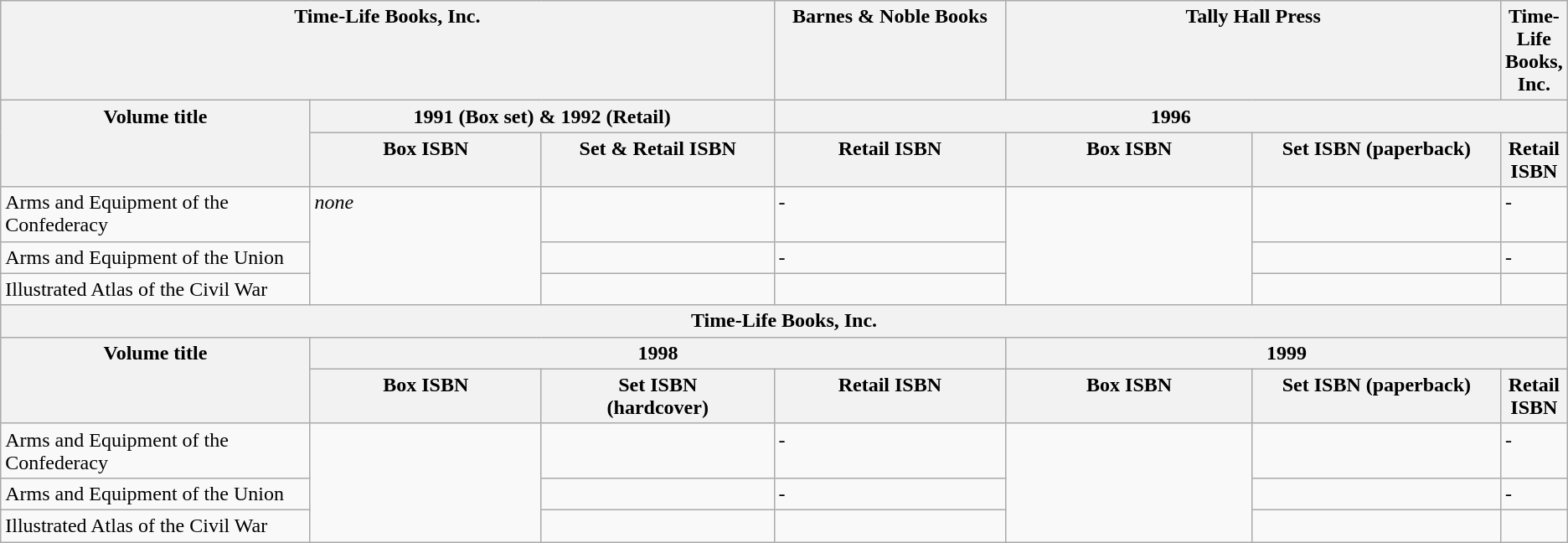<table | class="wikitable">
<tr valign="top">
<th colspan="3" width="40%"><strong>Time-Life Books, Inc.</strong></th>
<th colspan="1" width="10%"><strong>Barnes & Noble Books</strong></th>
<th colspan="2" width="40%"><strong>Tally Hall Press</strong></th>
<th colspan="1" width="10%"><strong>Time-Life Books, Inc.</strong></th>
</tr>
<tr valign="top">
<th rowspan="2" width="10%"><strong>Volume title</strong></th>
<th colspan="2" width="30">1991 (Box set) & 1992 (Retail)</th>
<th colspan="4" width="60">1996</th>
</tr>
<tr valign="top">
<th width="10%"><strong>Box ISBN</strong></th>
<th width="15%"><strong>Set & Retail ISBN</strong></th>
<th width="15%"><strong>Retail ISBN</strong></th>
<th width="16%"><strong>Box ISBN</strong></th>
<th width="16%"><strong>Set ISBN</strong> (paperback)</th>
<th width="17%"><strong>Retail ISBN</strong></th>
</tr>
<tr valign="top">
<td>Arms and Equipment of the Confederacy</td>
<td rowspan="3"><em>none</em></td>
<td></td>
<td>-</td>
<td rowspan="3"></td>
<td></td>
<td>-</td>
</tr>
<tr>
<td>Arms and Equipment of the Union</td>
<td></td>
<td>-</td>
<td></td>
<td>-</td>
</tr>
<tr>
<td>Illustrated Atlas of the Civil War</td>
<td></td>
<td></td>
<td></td>
<td></td>
</tr>
<tr valign="top">
<th colspan="7" width="100%"><strong>Time-Life Books, Inc.</strong></th>
</tr>
<tr valign="top">
<th rowspan="2" width="20%"><strong>Volume title</strong></th>
<th colspan="3" width="20">1998</th>
<th colspan="4" width="20">1999</th>
</tr>
<tr valign="top">
<th width="15%"><strong>Box ISBN</strong></th>
<th width="15%"><strong>Set ISBN</strong><br>(hardcover)</th>
<th width="10%"><strong>Retail ISBN</strong></th>
<th width="16%"><strong>Box ISBN</strong></th>
<th width="16%"><strong>Set ISBN</strong> (paperback)</th>
<th width="17%"><strong>Retail ISBN</strong></th>
</tr>
<tr valign="top">
<td>Arms and Equipment of the Confederacy</td>
<td rowspan="3"></td>
<td></td>
<td>-</td>
<td rowspan="3"></td>
<td></td>
<td>-</td>
</tr>
<tr>
<td>Arms and Equipment of the Union</td>
<td></td>
<td>-</td>
<td></td>
<td>-</td>
</tr>
<tr>
<td>Illustrated Atlas of the Civil War</td>
<td></td>
<td></td>
<td></td>
<td></td>
</tr>
</table>
